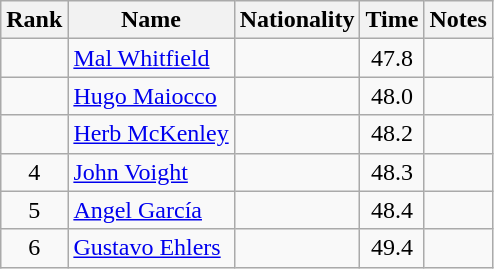<table class="wikitable sortable" style="text-align:center">
<tr>
<th>Rank</th>
<th>Name</th>
<th>Nationality</th>
<th>Time</th>
<th>Notes</th>
</tr>
<tr>
<td></td>
<td align=left><a href='#'>Mal Whitfield</a></td>
<td align=left></td>
<td>47.8</td>
<td></td>
</tr>
<tr>
<td></td>
<td align=left><a href='#'>Hugo Maiocco</a></td>
<td align=left></td>
<td>48.0</td>
<td></td>
</tr>
<tr>
<td></td>
<td align=left><a href='#'>Herb McKenley</a></td>
<td align=left></td>
<td>48.2</td>
<td></td>
</tr>
<tr>
<td>4</td>
<td align=left><a href='#'>John Voight</a></td>
<td align=left></td>
<td>48.3</td>
<td></td>
</tr>
<tr>
<td>5</td>
<td align=left><a href='#'>Angel García</a></td>
<td align=left></td>
<td>48.4</td>
<td></td>
</tr>
<tr>
<td>6</td>
<td align=left><a href='#'>Gustavo Ehlers</a></td>
<td align=left></td>
<td>49.4</td>
<td></td>
</tr>
</table>
